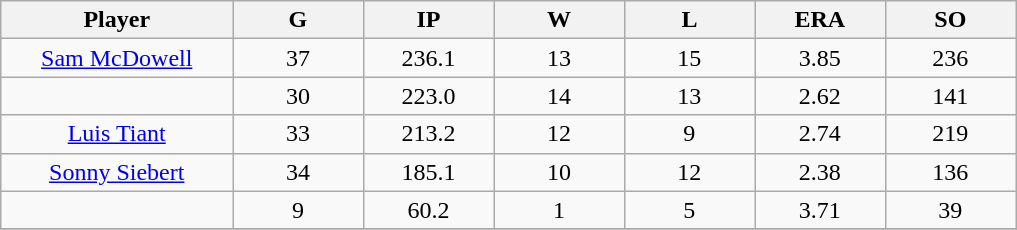<table class="wikitable sortable">
<tr>
<th bgcolor="#DDDDFF" width="16%">Player</th>
<th bgcolor="#DDDDFF" width="9%">G</th>
<th bgcolor="#DDDDFF" width="9%">IP</th>
<th bgcolor="#DDDDFF" width="9%">W</th>
<th bgcolor="#DDDDFF" width="9%">L</th>
<th bgcolor="#DDDDFF" width="9%">ERA</th>
<th bgcolor="#DDDDFF" width="9%">SO</th>
</tr>
<tr align="center">
<td><a href='#'>Sam McDowell</a></td>
<td>37</td>
<td>236.1</td>
<td>13</td>
<td>15</td>
<td>3.85</td>
<td>236</td>
</tr>
<tr align="center">
<td></td>
<td>30</td>
<td>223.0</td>
<td>14</td>
<td>13</td>
<td>2.62</td>
<td>141</td>
</tr>
<tr align="center">
<td><a href='#'>Luis Tiant</a></td>
<td>33</td>
<td>213.2</td>
<td>12</td>
<td>9</td>
<td>2.74</td>
<td>219</td>
</tr>
<tr align="center">
<td><a href='#'>Sonny Siebert</a></td>
<td>34</td>
<td>185.1</td>
<td>10</td>
<td>12</td>
<td>2.38</td>
<td>136</td>
</tr>
<tr align="center">
<td></td>
<td>9</td>
<td>60.2</td>
<td>1</td>
<td>5</td>
<td>3.71</td>
<td>39</td>
</tr>
<tr align="center">
</tr>
</table>
